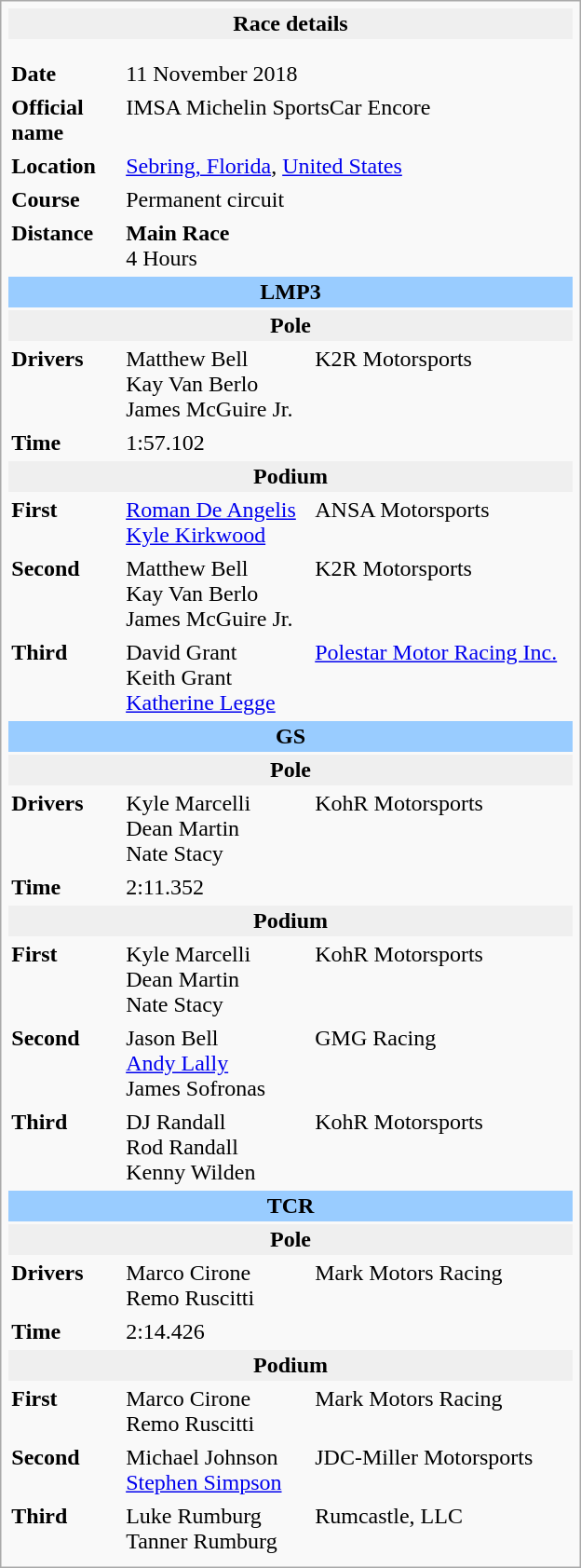<table class="infobox" align="right" cellpadding="2" style="float:right; width: 26em; ">
<tr>
<th colspan="3" bgcolor="#efefef">Race details</th>
</tr>
<tr>
<td colspan="3" style="text-align:center;"></td>
</tr>
<tr>
<td colspan="3" style="text-align:center;"></td>
</tr>
<tr>
<td style="width: 20%;"><strong>Date</strong></td>
<td>11 November 2018</td>
</tr>
<tr>
<td><strong>Official name</strong></td>
<td colspan=2>IMSA Michelin SportsCar Encore</td>
</tr>
<tr>
<td><strong>Location</strong></td>
<td colspan=2><a href='#'>Sebring, Florida</a>, <a href='#'>United States</a></td>
</tr>
<tr>
<td><strong>Course</strong></td>
<td colspan=2>Permanent circuit<br></td>
</tr>
<tr>
<td><strong>Distance</strong></td>
<td colspan=2><strong>Main Race</strong><br>4 Hours</td>
</tr>
<tr>
<td colspan=3 style="text-align:center; background-color:#99ccff"><strong>LMP3</strong></td>
</tr>
<tr>
<th colspan=3 bgcolor="#efefef">Pole</th>
</tr>
<tr>
<td><strong>Drivers</strong></td>
<td> Matthew Bell<br> Kay Van Berlo<br> James McGuire Jr.</td>
<td>K2R Motorsports</td>
</tr>
<tr>
<td><strong>Time</strong></td>
<td colspan=2>1:57.102</td>
</tr>
<tr>
<th colspan=3 bgcolor="#efefef">Podium</th>
</tr>
<tr>
<td><strong>First</strong></td>
<td> <a href='#'>Roman De Angelis</a><br> <a href='#'>Kyle Kirkwood</a></td>
<td>ANSA Motorsports</td>
</tr>
<tr>
<td><strong>Second</strong></td>
<td> Matthew Bell<br> Kay Van Berlo<br> James McGuire Jr.</td>
<td>K2R Motorsports</td>
</tr>
<tr>
<td><strong>Third</strong></td>
<td> David Grant<br> Keith Grant<br> <a href='#'>Katherine Legge</a></td>
<td><a href='#'>Polestar Motor Racing Inc.</a></td>
</tr>
<tr>
<td colspan=3 style="text-align:center; background-color:#99ccff"><strong>GS</strong></td>
</tr>
<tr>
<th colspan=3 bgcolor="#efefef">Pole</th>
</tr>
<tr>
<td><strong>Drivers</strong></td>
<td> Kyle Marcelli<br> Dean Martin<br> Nate Stacy</td>
<td>KohR Motorsports</td>
</tr>
<tr>
<td><strong>Time</strong></td>
<td colspan=2>2:11.352</td>
</tr>
<tr>
<th colspan=3 bgcolor="#efefef">Podium</th>
</tr>
<tr>
<td><strong>First</strong></td>
<td> Kyle Marcelli<br> Dean Martin<br> Nate Stacy</td>
<td>KohR Motorsports</td>
</tr>
<tr>
<td><strong>Second</strong></td>
<td> Jason Bell<br> <a href='#'>Andy Lally</a><br> James Sofronas</td>
<td>GMG Racing</td>
</tr>
<tr>
<td><strong>Third</strong></td>
<td> DJ Randall<br> Rod Randall<br> Kenny Wilden</td>
<td>KohR Motorsports</td>
</tr>
<tr>
<td colspan=3 style="text-align:center; background-color:#99ccff"><strong>TCR</strong></td>
</tr>
<tr>
<th colspan=3 bgcolor="#efefef">Pole</th>
</tr>
<tr>
<td><strong>Drivers</strong></td>
<td> Marco Cirone<br> Remo Ruscitti</td>
<td>Mark Motors Racing</td>
</tr>
<tr>
<td><strong>Time</strong></td>
<td colspan=2>2:14.426</td>
</tr>
<tr>
<th colspan=3 bgcolor="#efefef">Podium</th>
</tr>
<tr>
<td><strong>First</strong></td>
<td> Marco Cirone<br> Remo Ruscitti</td>
<td>Mark Motors Racing</td>
</tr>
<tr>
<td><strong>Second</strong></td>
<td> Michael Johnson<br> <a href='#'>Stephen Simpson</a></td>
<td>JDC-Miller Motorsports</td>
</tr>
<tr>
<td><strong>Third</strong></td>
<td> Luke Rumburg<br> Tanner Rumburg</td>
<td>Rumcastle, LLC</td>
</tr>
<tr>
</tr>
</table>
